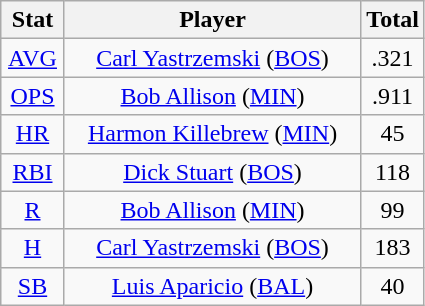<table class="wikitable" style="text-align:center;">
<tr>
<th style="width:15%;">Stat</th>
<th>Player</th>
<th style="width:15%;">Total</th>
</tr>
<tr>
<td><a href='#'>AVG</a></td>
<td><a href='#'>Carl Yastrzemski</a> (<a href='#'>BOS</a>)</td>
<td>.321</td>
</tr>
<tr>
<td><a href='#'>OPS</a></td>
<td><a href='#'>Bob Allison</a> (<a href='#'>MIN</a>)</td>
<td>.911</td>
</tr>
<tr>
<td><a href='#'>HR</a></td>
<td><a href='#'>Harmon Killebrew</a> (<a href='#'>MIN</a>)</td>
<td>45</td>
</tr>
<tr>
<td><a href='#'>RBI</a></td>
<td><a href='#'>Dick Stuart</a> (<a href='#'>BOS</a>)</td>
<td>118</td>
</tr>
<tr>
<td><a href='#'>R</a></td>
<td><a href='#'>Bob Allison</a> (<a href='#'>MIN</a>)</td>
<td>99</td>
</tr>
<tr>
<td><a href='#'>H</a></td>
<td><a href='#'>Carl Yastrzemski</a> (<a href='#'>BOS</a>)</td>
<td>183</td>
</tr>
<tr>
<td><a href='#'>SB</a></td>
<td><a href='#'>Luis Aparicio</a> (<a href='#'>BAL</a>)</td>
<td>40</td>
</tr>
</table>
